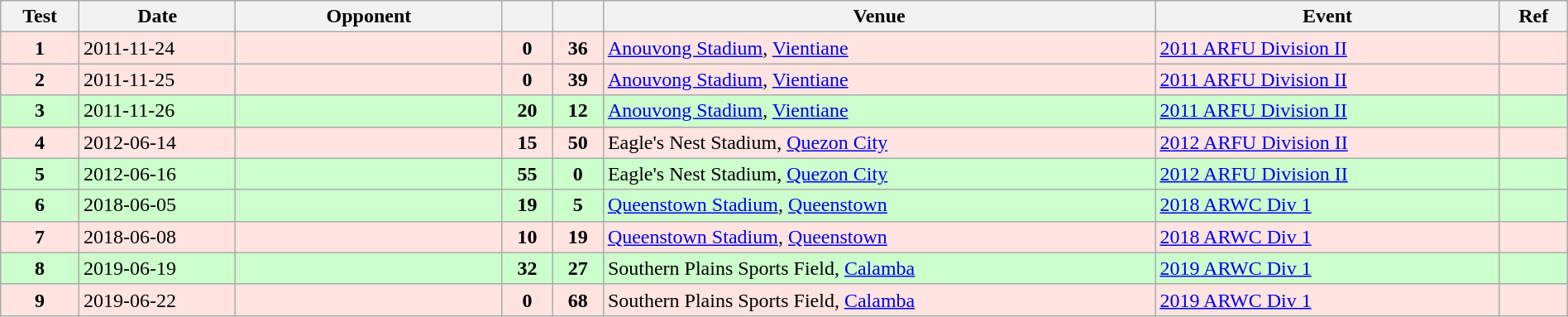<table class="wikitable sortable" style="width:100%">
<tr>
<th style="width:5%">Test</th>
<th style="width:10%">Date</th>
<th style="width:17%">Opponent</th>
<th></th>
<th></th>
<th>Venue</th>
<th>Event</th>
<th>Ref</th>
</tr>
<tr bgcolor="FFE4E1">
<td align="center"><strong>1</strong></td>
<td>2011-11-24</td>
<td></td>
<td align="center"><strong>0</strong></td>
<td align="center"><strong>36</strong></td>
<td><a href='#'>Anouvong Stadium</a>, <a href='#'>Vientiane</a></td>
<td><a href='#'>2011 ARFU Division II</a></td>
<td></td>
</tr>
<tr bgcolor="FFE4E1">
<td align="center"><strong>2</strong></td>
<td>2011-11-25</td>
<td></td>
<td align="center"><strong>0</strong></td>
<td align="center"><strong>39</strong></td>
<td><a href='#'>Anouvong Stadium</a>, <a href='#'>Vientiane</a></td>
<td><a href='#'>2011 ARFU Division II</a></td>
<td></td>
</tr>
<tr bgcolor="#ccffcc">
<td align="center"><strong>3</strong></td>
<td>2011-11-26</td>
<td></td>
<td align="center"><strong>20</strong></td>
<td align="center"><strong>12</strong></td>
<td><a href='#'>Anouvong Stadium</a>, <a href='#'>Vientiane</a></td>
<td><a href='#'>2011 ARFU Division II</a></td>
<td></td>
</tr>
<tr bgcolor="FFE4E1">
<td align="center"><strong>4</strong></td>
<td>2012-06-14</td>
<td></td>
<td align="center"><strong>15</strong></td>
<td align="center"><strong>50</strong></td>
<td>Eagle's Nest Stadium, <a href='#'>Quezon City</a></td>
<td><a href='#'>2012 ARFU Division II</a></td>
<td></td>
</tr>
<tr bgcolor="#ccffcc">
<td align="center"><strong>5</strong></td>
<td>2012-06-16</td>
<td></td>
<td align="center"><strong>55</strong></td>
<td align="center"><strong>0</strong></td>
<td>Eagle's Nest Stadium, <a href='#'>Quezon City</a></td>
<td><a href='#'>2012 ARFU Division II</a></td>
<td></td>
</tr>
<tr bgcolor="#ccffcc">
<td align="center"><strong>6</strong></td>
<td>2018-06-05</td>
<td></td>
<td align="center"><strong>19</strong></td>
<td align="center"><strong>5</strong></td>
<td><a href='#'>Queenstown Stadium</a>, <a href='#'>Queenstown</a></td>
<td><a href='#'>2018 ARWC Div 1</a></td>
<td></td>
</tr>
<tr bgcolor="FFE4E1">
<td align="center"><strong>7</strong></td>
<td>2018-06-08</td>
<td></td>
<td align="center"><strong>10</strong></td>
<td align="center"><strong>19</strong></td>
<td><a href='#'>Queenstown Stadium</a>, <a href='#'>Queenstown</a></td>
<td><a href='#'>2018 ARWC Div 1</a></td>
<td></td>
</tr>
<tr bgcolor="#ccffcc">
<td align="center"><strong>8</strong></td>
<td>2019-06-19</td>
<td></td>
<td align="center"><strong>32</strong></td>
<td align="center"><strong>27</strong></td>
<td>Southern Plains Sports Field, <a href='#'>Calamba</a></td>
<td><a href='#'>2019 ARWC Div 1</a></td>
<td></td>
</tr>
<tr bgcolor="FFE4E1">
<td align="center"><strong>9</strong></td>
<td>2019-06-22</td>
<td></td>
<td align="center"><strong>0</strong></td>
<td align="center"><strong>68</strong></td>
<td>Southern Plains Sports Field, <a href='#'>Calamba</a></td>
<td><a href='#'>2019 ARWC Div 1</a></td>
<td></td>
</tr>
</table>
